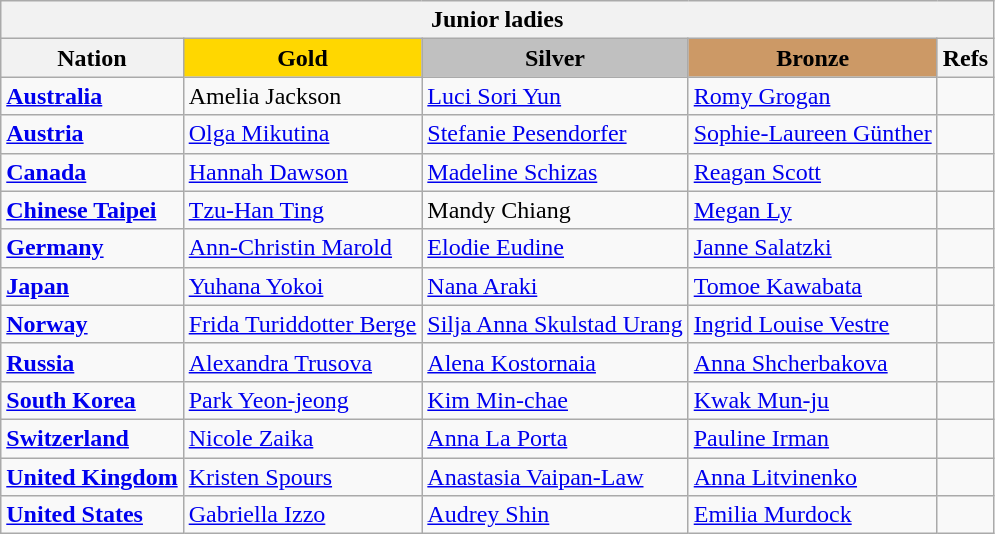<table class="wikitable">
<tr>
<th colspan=5>Junior ladies</th>
</tr>
<tr>
<th>Nation</th>
<td style="text-align:center; background:gold;"><strong>Gold</strong></td>
<td style="text-align:center; background:silver;"><strong>Silver</strong></td>
<td style="text-align:center; background:#c96;"><strong>Bronze</strong></td>
<th>Refs</th>
</tr>
<tr>
<td><strong><a href='#'>Australia</a></strong></td>
<td>Amelia Jackson</td>
<td><a href='#'>Luci Sori Yun</a></td>
<td><a href='#'>Romy Grogan</a></td>
<td></td>
</tr>
<tr>
<td><strong><a href='#'>Austria</a></strong></td>
<td><a href='#'>Olga Mikutina</a></td>
<td><a href='#'>Stefanie Pesendorfer</a></td>
<td><a href='#'>Sophie-Laureen Günther</a></td>
<td></td>
</tr>
<tr>
<td><strong><a href='#'>Canada</a></strong></td>
<td><a href='#'>Hannah Dawson</a></td>
<td><a href='#'>Madeline Schizas</a></td>
<td><a href='#'>Reagan Scott</a></td>
<td></td>
</tr>
<tr>
<td><strong> <a href='#'>Chinese Taipei</a></strong></td>
<td><a href='#'>Tzu-Han Ting</a></td>
<td>Mandy Chiang</td>
<td><a href='#'>Megan Ly</a></td>
<td></td>
</tr>
<tr>
<td><strong><a href='#'>Germany</a></strong></td>
<td><a href='#'>Ann-Christin Marold</a></td>
<td><a href='#'>Elodie Eudine</a></td>
<td><a href='#'>Janne Salatzki</a></td>
<td></td>
</tr>
<tr>
<td><strong><a href='#'>Japan</a></strong></td>
<td><a href='#'>Yuhana Yokoi</a></td>
<td><a href='#'>Nana Araki</a></td>
<td><a href='#'>Tomoe Kawabata</a></td>
<td></td>
</tr>
<tr>
<td><strong><a href='#'>Norway</a></strong></td>
<td><a href='#'>Frida Turiddotter Berge</a></td>
<td><a href='#'>Silja Anna Skulstad Urang</a></td>
<td><a href='#'>Ingrid Louise Vestre</a></td>
<td></td>
</tr>
<tr>
<td><strong><a href='#'>Russia</a></strong></td>
<td><a href='#'>Alexandra Trusova</a></td>
<td><a href='#'>Alena Kostornaia</a></td>
<td><a href='#'>Anna Shcherbakova</a></td>
<td></td>
</tr>
<tr>
<td><strong><a href='#'>South Korea</a></strong></td>
<td><a href='#'>Park Yeon-jeong</a></td>
<td><a href='#'>Kim Min-chae</a></td>
<td><a href='#'>Kwak Mun-ju</a></td>
<td></td>
</tr>
<tr>
<td><strong><a href='#'>Switzerland</a></strong></td>
<td><a href='#'>Nicole Zaika</a></td>
<td><a href='#'>Anna La Porta</a></td>
<td><a href='#'>Pauline Irman</a></td>
<td></td>
</tr>
<tr>
<td><strong><a href='#'>United Kingdom</a></strong></td>
<td><a href='#'>Kristen Spours</a></td>
<td><a href='#'>Anastasia Vaipan-Law</a></td>
<td><a href='#'>Anna Litvinenko</a></td>
<td></td>
</tr>
<tr>
<td><strong><a href='#'>United States</a></strong></td>
<td><a href='#'>Gabriella Izzo</a></td>
<td><a href='#'>Audrey Shin</a></td>
<td><a href='#'>Emilia Murdock</a></td>
<td></td>
</tr>
</table>
